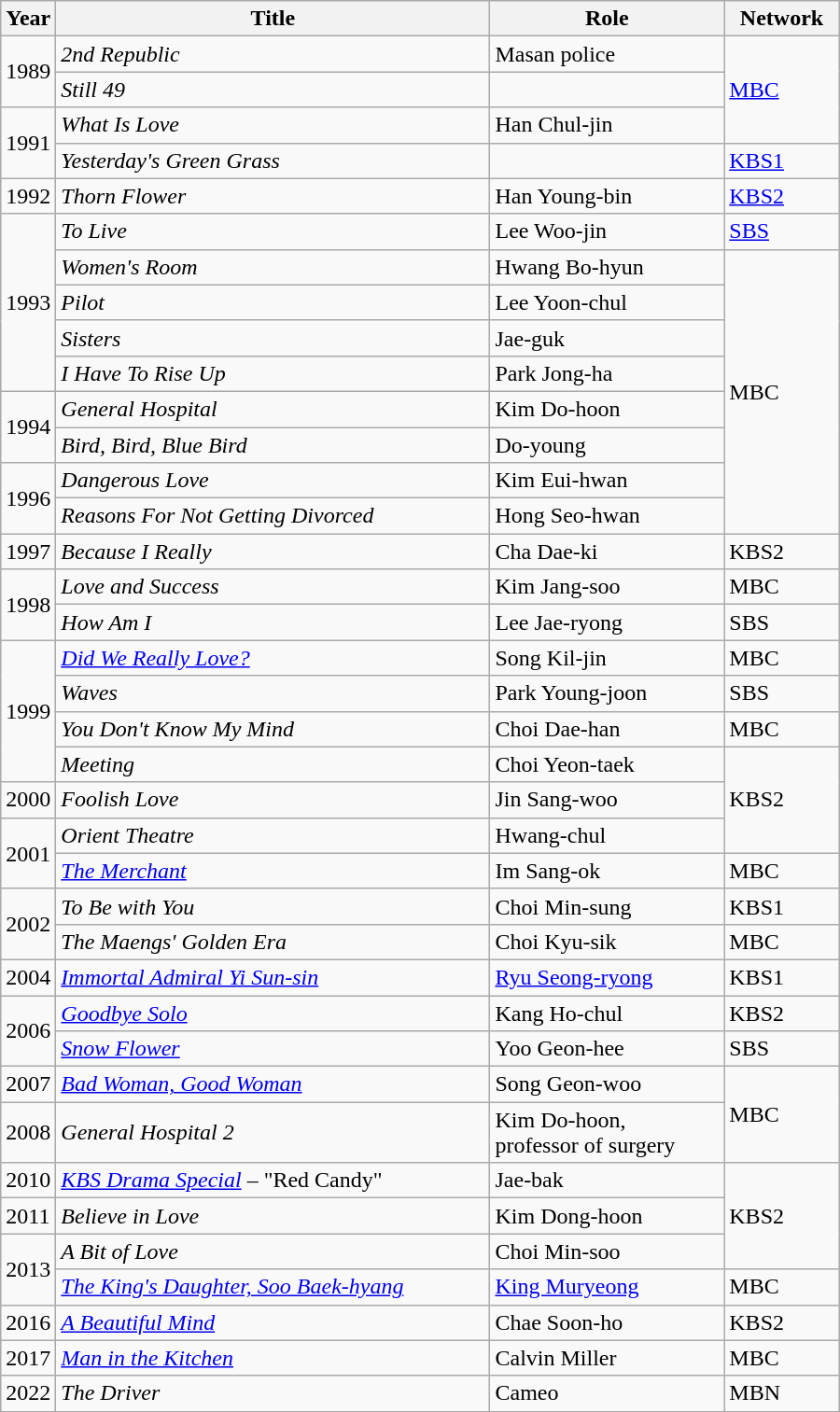<table class="wikitable" style="width:600px">
<tr>
<th width=10>Year</th>
<th>Title</th>
<th>Role</th>
<th>Network</th>
</tr>
<tr>
<td rowspan=2>1989</td>
<td><em>2nd Republic</em></td>
<td>Masan police</td>
<td rowspan="3"><a href='#'>MBC</a></td>
</tr>
<tr>
<td><em>Still 49</em></td>
<td></td>
</tr>
<tr>
<td rowspan=2>1991</td>
<td><em>What Is Love</em></td>
<td>Han Chul-jin</td>
</tr>
<tr>
<td><em>Yesterday's Green Grass</em></td>
<td></td>
<td><a href='#'>KBS1</a></td>
</tr>
<tr>
<td>1992</td>
<td><em>Thorn Flower</em></td>
<td>Han Young-bin</td>
<td><a href='#'>KBS2</a></td>
</tr>
<tr>
<td rowspan=5>1993</td>
<td><em>To Live</em></td>
<td>Lee Woo-jin</td>
<td><a href='#'>SBS</a></td>
</tr>
<tr>
<td><em>Women's Room</em></td>
<td>Hwang Bo-hyun</td>
<td rowspan="8">MBC</td>
</tr>
<tr>
<td><em>Pilot</em></td>
<td>Lee Yoon-chul</td>
</tr>
<tr>
<td><em>Sisters</em></td>
<td>Jae-guk</td>
</tr>
<tr>
<td><em>I Have To Rise Up</em></td>
<td>Park Jong-ha</td>
</tr>
<tr>
<td rowspan=2>1994</td>
<td><em>General Hospital</em></td>
<td>Kim Do-hoon</td>
</tr>
<tr>
<td><em>Bird, Bird, Blue Bird</em></td>
<td>Do-young</td>
</tr>
<tr>
<td rowspan=2>1996</td>
<td><em>Dangerous Love</em></td>
<td>Kim Eui-hwan</td>
</tr>
<tr>
<td><em>Reasons For Not Getting Divorced</em></td>
<td>Hong Seo-hwan</td>
</tr>
<tr>
<td>1997</td>
<td><em>Because I Really</em></td>
<td>Cha Dae-ki</td>
<td>KBS2</td>
</tr>
<tr>
<td rowspan=2>1998</td>
<td><em>Love and Success</em></td>
<td>Kim Jang-soo</td>
<td>MBC</td>
</tr>
<tr>
<td><em>How Am I</em></td>
<td>Lee Jae-ryong</td>
<td>SBS</td>
</tr>
<tr>
<td rowspan=4>1999</td>
<td><em><a href='#'>Did We Really Love?</a></em></td>
<td>Song Kil-jin</td>
<td>MBC</td>
</tr>
<tr>
<td><em>Waves</em></td>
<td>Park Young-joon</td>
<td>SBS</td>
</tr>
<tr>
<td><em>You Don't Know My Mind</em></td>
<td>Choi Dae-han</td>
<td>MBC</td>
</tr>
<tr>
<td><em>Meeting</em></td>
<td>Choi Yeon-taek</td>
<td rowspan="3">KBS2</td>
</tr>
<tr>
<td>2000</td>
<td><em>Foolish Love</em></td>
<td>Jin Sang-woo</td>
</tr>
<tr>
<td rowspan=2>2001</td>
<td><em>Orient Theatre</em></td>
<td>Hwang-chul</td>
</tr>
<tr>
<td><em><a href='#'>The Merchant</a></em></td>
<td>Im Sang-ok</td>
<td>MBC</td>
</tr>
<tr>
<td rowspan=2>2002</td>
<td><em>To Be with You</em></td>
<td>Choi Min-sung</td>
<td>KBS1</td>
</tr>
<tr>
<td><em>The Maengs' Golden Era</em></td>
<td>Choi Kyu-sik</td>
<td>MBC</td>
</tr>
<tr>
<td>2004</td>
<td><em><a href='#'>Immortal Admiral Yi Sun-sin</a></em></td>
<td><a href='#'>Ryu Seong-ryong</a></td>
<td>KBS1</td>
</tr>
<tr>
<td rowspan=2>2006</td>
<td><em><a href='#'>Goodbye Solo</a></em></td>
<td>Kang Ho-chul</td>
<td>KBS2</td>
</tr>
<tr>
<td><em><a href='#'>Snow Flower</a></em></td>
<td>Yoo Geon-hee</td>
<td>SBS</td>
</tr>
<tr>
<td>2007</td>
<td><em><a href='#'>Bad Woman, Good Woman</a></em></td>
<td>Song Geon-woo</td>
<td rowspan="2">MBC</td>
</tr>
<tr>
<td>2008</td>
<td><em>General Hospital 2</em></td>
<td>Kim Do-hoon, <br> professor of surgery</td>
</tr>
<tr>
<td>2010</td>
<td><em><a href='#'>KBS Drama Special</a></em> – "Red Candy"</td>
<td>Jae-bak</td>
<td rowspan="3">KBS2</td>
</tr>
<tr>
<td>2011</td>
<td><em>Believe in Love</em></td>
<td>Kim Dong-hoon</td>
</tr>
<tr>
<td rowspan=2>2013</td>
<td><em>A Bit of Love</em></td>
<td>Choi Min-soo</td>
</tr>
<tr>
<td><em><a href='#'>The King's Daughter, Soo Baek-hyang</a></em></td>
<td><a href='#'>King Muryeong</a></td>
<td>MBC</td>
</tr>
<tr>
<td rowspan=1>2016</td>
<td><em><a href='#'>A Beautiful Mind</a></em></td>
<td>Chae Soon-ho</td>
<td>KBS2</td>
</tr>
<tr>
<td>2017</td>
<td><em><a href='#'>Man in the Kitchen</a></em></td>
<td>Calvin Miller</td>
<td>MBC</td>
</tr>
<tr>
<td>2022</td>
<td><em>The Driver</em></td>
<td>Cameo </td>
<td>MBN</td>
</tr>
<tr>
</tr>
</table>
